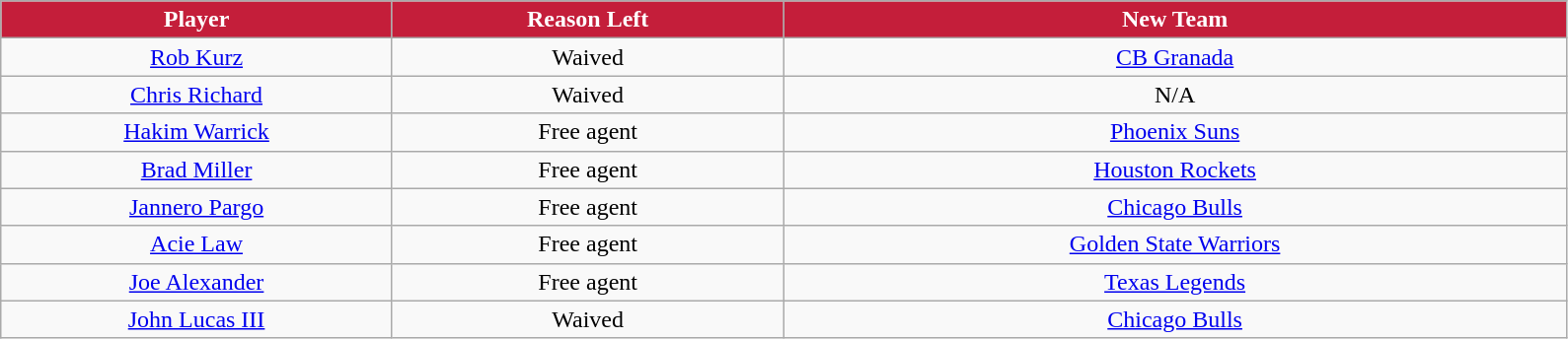<table class="wikitable sortable sortable">
<tr>
<th style="background:#C41E3A; color:white" width="10%">Player</th>
<th style="background:#C41E3A; color:white" width="10%">Reason Left</th>
<th style="background:#C41E3A; color:white" width="20%">New Team</th>
</tr>
<tr style="text-align: center">
<td><a href='#'>Rob Kurz</a></td>
<td>Waived</td>
<td><a href='#'>CB Granada</a></td>
</tr>
<tr style="text-align: center">
<td><a href='#'>Chris Richard</a></td>
<td>Waived</td>
<td>N/A</td>
</tr>
<tr style="text-align: center">
<td><a href='#'>Hakim Warrick</a></td>
<td>Free agent</td>
<td><a href='#'>Phoenix Suns</a></td>
</tr>
<tr style="text-align: center">
<td><a href='#'>Brad Miller</a></td>
<td>Free agent</td>
<td><a href='#'>Houston Rockets</a></td>
</tr>
<tr style="text-align: center">
<td><a href='#'>Jannero Pargo</a></td>
<td>Free agent</td>
<td><a href='#'>Chicago Bulls</a></td>
</tr>
<tr style="text-align: center">
<td><a href='#'>Acie Law</a></td>
<td>Free agent</td>
<td><a href='#'>Golden State Warriors</a></td>
</tr>
<tr style="text-align: center">
<td><a href='#'>Joe Alexander</a></td>
<td>Free agent</td>
<td><a href='#'>Texas Legends</a></td>
</tr>
<tr style="text-align: center">
<td><a href='#'>John Lucas III</a></td>
<td>Waived</td>
<td><a href='#'>Chicago Bulls</a></td>
</tr>
</table>
